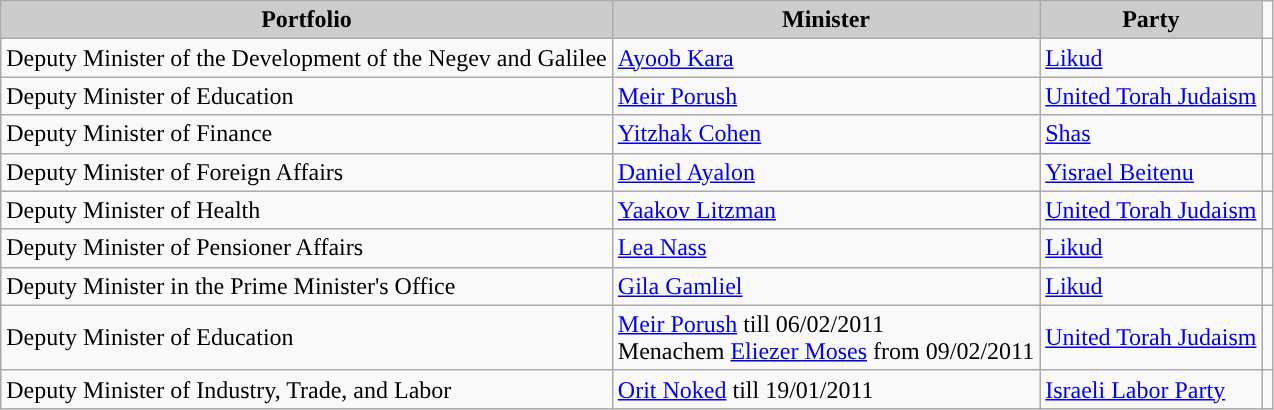<table class="wikitable">
<tr>
<th style="background:#ccc;">Portfolio</th>
<th style="background:#ccc;">Minister</th>
<th style="background:#ccc;">Party</th>
</tr>
<tr>
<td>Deputy Minister of the Development of the Negev and Galilee</td>
<td><a href='#'>Ayoob Kara</a></td>
<td><a href='#'>Likud</a></td>
<td style="background:"></td>
</tr>
<tr>
<td>Deputy Minister of Education</td>
<td><a href='#'>Meir Porush</a></td>
<td><a href='#'>United Torah Judaism</a></td>
<td style="background:"></td>
</tr>
<tr>
<td>Deputy Minister of Finance</td>
<td><a href='#'>Yitzhak Cohen</a></td>
<td><a href='#'>Shas</a></td>
<td style="background:"></td>
</tr>
<tr>
<td>Deputy Minister of Foreign Affairs</td>
<td><a href='#'>Daniel Ayalon</a></td>
<td><a href='#'>Yisrael Beitenu</a></td>
<td style="background:"></td>
</tr>
<tr>
<td>Deputy Minister of Health</td>
<td><a href='#'>Yaakov Litzman</a></td>
<td><a href='#'>United Torah Judaism</a></td>
<td style="background:"></td>
</tr>
<tr>
<td>Deputy Minister of Pensioner Affairs</td>
<td><a href='#'>Lea Nass</a></td>
<td><a href='#'>Likud</a></td>
<td style="background:"></td>
</tr>
<tr>
<td>Deputy Minister in the Prime Minister's Office</td>
<td><a href='#'>Gila Gamliel</a></td>
<td><a href='#'>Likud</a></td>
<td style="background:"></td>
</tr>
<tr>
<td>Deputy Minister of Education</td>
<td><a href='#'>Meir Porush</a> till 06/02/2011<br>Menachem <a href='#'>Eliezer Moses</a> from 09/02/2011</td>
<td><a href='#'>United Torah Judaism</a></td>
<td style="background:"></td>
</tr>
<tr>
<td>Deputy Minister of Industry, Trade, and Labor</td>
<td><a href='#'>Orit Noked</a> till 19/01/2011</td>
<td><a href='#'>Israeli Labor Party</a></td>
<td style="background:"></td>
</tr>
</table>
